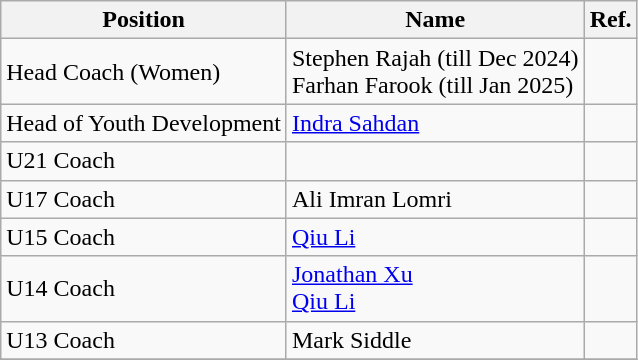<table class="wikitable">
<tr>
<th>Position</th>
<th>Name</th>
<th>Ref.</th>
</tr>
<tr>
<td>Head Coach (Women)</td>
<td> Stephen Rajah (till Dec 2024) <br>  Farhan Farook (till Jan 2025)</td>
<td></td>
</tr>
<tr>
<td>Head of Youth Development</td>
<td> <a href='#'>Indra Sahdan</a></td>
<td></td>
</tr>
<tr>
<td>U21 Coach</td>
<td></td>
<td></td>
</tr>
<tr>
<td>U17 Coach</td>
<td> Ali Imran Lomri</td>
<td></td>
</tr>
<tr>
<td>U15 Coach</td>
<td> <a href='#'>Qiu Li</a></td>
<td></td>
</tr>
<tr>
<td>U14 Coach</td>
<td> <a href='#'>Jonathan Xu</a> <br>  <a href='#'>Qiu Li</a></td>
<td></td>
</tr>
<tr>
<td>U13 Coach</td>
<td> Mark Siddle</td>
<td></td>
</tr>
<tr>
</tr>
</table>
